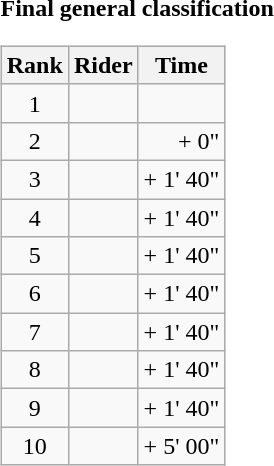<table>
<tr>
<td><strong>Final general classification</strong><br><table class="wikitable">
<tr>
<th scope="col">Rank</th>
<th scope="col">Rider</th>
<th scope="col">Time</th>
</tr>
<tr>
<td style="text-align:center;">1</td>
<td></td>
<td style="text-align:right;"></td>
</tr>
<tr>
<td style="text-align:center;">2</td>
<td></td>
<td style="text-align:right;">+ 0"</td>
</tr>
<tr>
<td style="text-align:center;">3</td>
<td></td>
<td style="text-align:right;">+ 1' 40"</td>
</tr>
<tr>
<td style="text-align:center;">4</td>
<td></td>
<td style="text-align:right;">+ 1' 40"</td>
</tr>
<tr>
<td style="text-align:center;">5</td>
<td></td>
<td style="text-align:right;">+ 1' 40"</td>
</tr>
<tr>
<td style="text-align:center;">6</td>
<td></td>
<td style="text-align:right;">+ 1' 40"</td>
</tr>
<tr>
<td style="text-align:center;">7</td>
<td></td>
<td style="text-align:right;">+ 1' 40"</td>
</tr>
<tr>
<td style="text-align:center;">8</td>
<td></td>
<td style="text-align:right;">+ 1' 40"</td>
</tr>
<tr>
<td style="text-align:center;">9</td>
<td></td>
<td style="text-align:right;">+ 1' 40"</td>
</tr>
<tr>
<td style="text-align:center;">10</td>
<td></td>
<td style="text-align:right;">+ 5' 00"</td>
</tr>
</table>
</td>
</tr>
</table>
